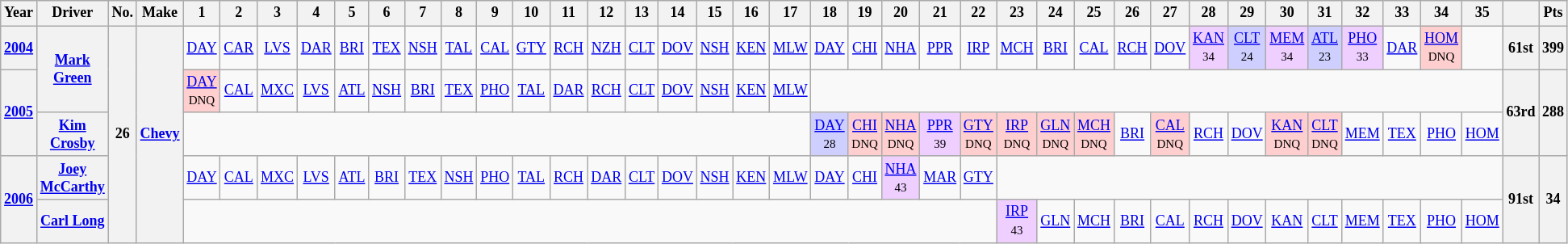<table class="wikitable" style="text-align:center; font-size:75%">
<tr>
<th>Year</th>
<th>Driver</th>
<th>No.</th>
<th>Make</th>
<th>1</th>
<th>2</th>
<th>3</th>
<th>4</th>
<th>5</th>
<th>6</th>
<th>7</th>
<th>8</th>
<th>9</th>
<th>10</th>
<th>11</th>
<th>12</th>
<th>13</th>
<th>14</th>
<th>15</th>
<th>16</th>
<th>17</th>
<th>18</th>
<th>19</th>
<th>20</th>
<th>21</th>
<th>22</th>
<th>23</th>
<th>24</th>
<th>25</th>
<th>26</th>
<th>27</th>
<th>28</th>
<th>29</th>
<th>30</th>
<th>31</th>
<th>32</th>
<th>33</th>
<th>34</th>
<th>35</th>
<th></th>
<th>Pts</th>
</tr>
<tr>
<th><a href='#'>2004</a></th>
<th rowspan=2><a href='#'>Mark Green</a></th>
<th rowspan=5>26</th>
<th rowspan=5><a href='#'>Chevy</a></th>
<td><a href='#'>DAY</a></td>
<td><a href='#'>CAR</a></td>
<td><a href='#'>LVS</a></td>
<td><a href='#'>DAR</a></td>
<td><a href='#'>BRI</a></td>
<td><a href='#'>TEX</a></td>
<td><a href='#'>NSH</a></td>
<td><a href='#'>TAL</a></td>
<td><a href='#'>CAL</a></td>
<td><a href='#'>GTY</a></td>
<td><a href='#'>RCH</a></td>
<td><a href='#'>NZH</a></td>
<td><a href='#'>CLT</a></td>
<td><a href='#'>DOV</a></td>
<td><a href='#'>NSH</a></td>
<td><a href='#'>KEN</a></td>
<td><a href='#'>MLW</a></td>
<td><a href='#'>DAY</a></td>
<td><a href='#'>CHI</a></td>
<td><a href='#'>NHA</a></td>
<td><a href='#'>PPR</a></td>
<td><a href='#'>IRP</a></td>
<td><a href='#'>MCH</a></td>
<td><a href='#'>BRI</a></td>
<td><a href='#'>CAL</a></td>
<td><a href='#'>RCH</a></td>
<td><a href='#'>DOV</a></td>
<td style="background:#EFCFFF;"><a href='#'>KAN</a><br><small>34</small></td>
<td style="background:#CFCFFF;"><a href='#'>CLT</a><br><small>24</small></td>
<td style="background:#EFCFFF;"><a href='#'>MEM</a><br><small>34</small></td>
<td style="background:#CFCFFF;"><a href='#'>ATL</a><br><small>23</small></td>
<td style="background:#EFCFFF;"><a href='#'>PHO</a><br><small>33</small></td>
<td><a href='#'>DAR</a></td>
<td style="background:#FFCFCF;"><a href='#'>HOM</a><br><small>DNQ</small></td>
<td colspan=1></td>
<th>61st</th>
<th>399</th>
</tr>
<tr>
<th rowspan=2><a href='#'>2005</a></th>
<td style="background:#FFCFCF;"><a href='#'>DAY</a><br><small>DNQ</small></td>
<td><a href='#'>CAL</a></td>
<td><a href='#'>MXC</a></td>
<td><a href='#'>LVS</a></td>
<td><a href='#'>ATL</a></td>
<td><a href='#'>NSH</a></td>
<td><a href='#'>BRI</a></td>
<td><a href='#'>TEX</a></td>
<td><a href='#'>PHO</a></td>
<td><a href='#'>TAL</a></td>
<td><a href='#'>DAR</a></td>
<td><a href='#'>RCH</a></td>
<td><a href='#'>CLT</a></td>
<td><a href='#'>DOV</a></td>
<td><a href='#'>NSH</a></td>
<td><a href='#'>KEN</a></td>
<td><a href='#'>MLW</a></td>
<td colspan=18></td>
<th rowspan=2>63rd</th>
<th rowspan=2>288</th>
</tr>
<tr>
<th><a href='#'>Kim Crosby</a></th>
<td colspan=17></td>
<td style="background:#CFCFFF;"><a href='#'>DAY</a><br><small>28</small></td>
<td style="background:#FFCFCF;"><a href='#'>CHI</a><br><small>DNQ</small></td>
<td style="background:#FFCFCF;"><a href='#'>NHA</a><br><small>DNQ</small></td>
<td style="background:#EFCFFF;"><a href='#'>PPR</a><br><small>39</small></td>
<td style="background:#FFCFCF;"><a href='#'>GTY</a><br><small>DNQ</small></td>
<td style="background:#FFCFCF;"><a href='#'>IRP</a><br><small>DNQ</small></td>
<td style="background:#FFCFCF;"><a href='#'>GLN</a><br><small>DNQ</small></td>
<td style="background:#FFCFCF;"><a href='#'>MCH</a><br><small>DNQ</small></td>
<td><a href='#'>BRI</a></td>
<td style="background:#FFCFCF;"><a href='#'>CAL</a><br><small>DNQ</small></td>
<td><a href='#'>RCH</a></td>
<td><a href='#'>DOV</a></td>
<td style="background:#FFCFCF;"><a href='#'>KAN</a><br><small>DNQ</small></td>
<td style="background:#FFCFCF;"><a href='#'>CLT</a><br><small>DNQ</small></td>
<td><a href='#'>MEM</a></td>
<td><a href='#'>TEX</a></td>
<td><a href='#'>PHO</a></td>
<td><a href='#'>HOM</a></td>
</tr>
<tr>
<th rowspan=2><a href='#'>2006</a></th>
<th><a href='#'>Joey McCarthy</a></th>
<td><a href='#'>DAY</a></td>
<td><a href='#'>CAL</a></td>
<td><a href='#'>MXC</a></td>
<td><a href='#'>LVS</a></td>
<td><a href='#'>ATL</a></td>
<td><a href='#'>BRI</a></td>
<td><a href='#'>TEX</a></td>
<td><a href='#'>NSH</a></td>
<td><a href='#'>PHO</a></td>
<td><a href='#'>TAL</a></td>
<td><a href='#'>RCH</a></td>
<td><a href='#'>DAR</a></td>
<td><a href='#'>CLT</a></td>
<td><a href='#'>DOV</a></td>
<td><a href='#'>NSH</a></td>
<td><a href='#'>KEN</a></td>
<td><a href='#'>MLW</a></td>
<td><a href='#'>DAY</a></td>
<td><a href='#'>CHI</a></td>
<td style="background:#EFCFFF;"><a href='#'>NHA</a><br><small>43</small></td>
<td><a href='#'>MAR</a></td>
<td><a href='#'>GTY</a></td>
<td colspan=13></td>
<th rowspan=2>91st</th>
<th rowspan=2>34</th>
</tr>
<tr>
<th><a href='#'>Carl Long</a></th>
<td colspan=22></td>
<td style="background:#EFCFFF;"><a href='#'>IRP</a><br><small>43</small></td>
<td><a href='#'>GLN</a></td>
<td><a href='#'>MCH</a></td>
<td><a href='#'>BRI</a></td>
<td><a href='#'>CAL</a></td>
<td><a href='#'>RCH</a></td>
<td><a href='#'>DOV</a></td>
<td><a href='#'>KAN</a></td>
<td><a href='#'>CLT</a></td>
<td><a href='#'>MEM</a></td>
<td><a href='#'>TEX</a></td>
<td><a href='#'>PHO</a></td>
<td><a href='#'>HOM</a></td>
</tr>
</table>
